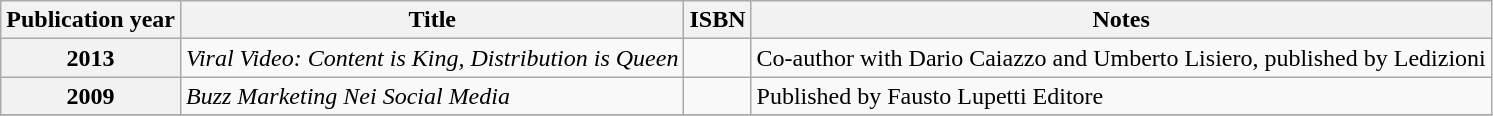<table class="wikitable plainrowheaders sortable">
<tr>
<th scope="col">Publication year</th>
<th scope="col">Title</th>
<th scope="col">ISBN</th>
<th scope="col" class="unsortable">Notes</th>
</tr>
<tr>
<th scope="row">2013</th>
<td><em>Viral Video: Content is King, Distribution is Queen</em></td>
<td></td>
<td>Co-author with Dario Caiazzo and Umberto Lisiero, published by Ledizioni</td>
</tr>
<tr>
<th scope="row">2009</th>
<td><em>Buzz Marketing Nei Social Media</em></td>
<td></td>
<td>Published by Fausto Lupetti Editore</td>
</tr>
<tr>
</tr>
</table>
